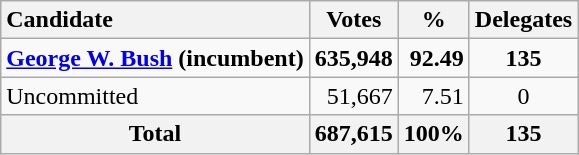<table class="wikitable sortable plainrowheaders" style="text-align:right;">
<tr>
<th style="text-align:left;">Candidate</th>
<th>Votes</th>
<th>%</th>
<th>Delegates</th>
</tr>
<tr>
<td style="text-align:left;"><strong><a href='#'>George W. Bush</a></strong> <strong>(incumbent)</strong></td>
<td><strong>635,948</strong></td>
<td><strong>92.49</strong></td>
<td style="text-align:center;"><strong>135</strong></td>
</tr>
<tr>
<td style="text-align:left;">Uncommitted</td>
<td>51,667</td>
<td>7.51</td>
<td style="text-align:center;">0</td>
</tr>
<tr class="sortbottom">
<th>Total</th>
<th>687,615</th>
<th>100%</th>
<th>135</th>
</tr>
</table>
